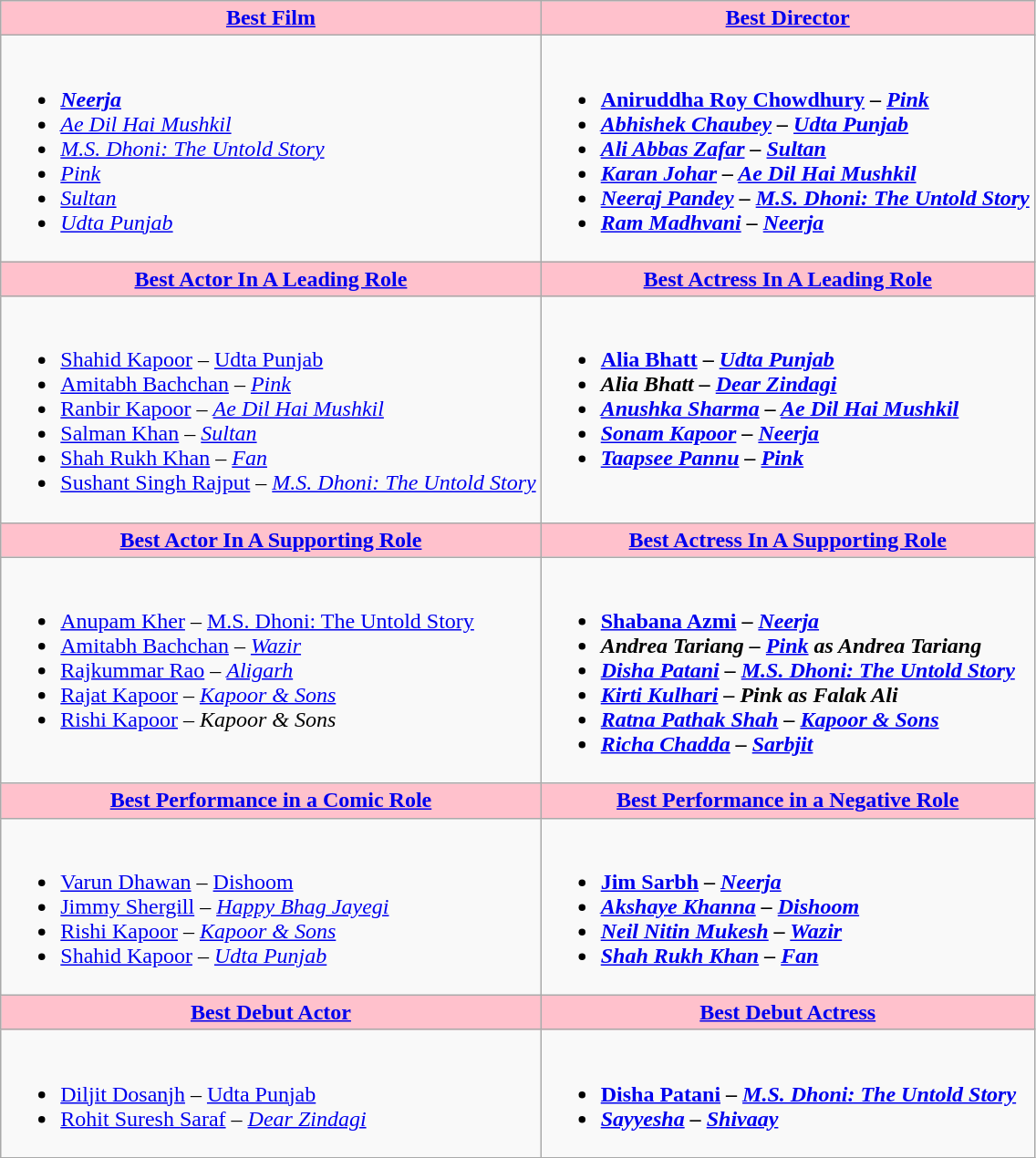<table class=wikitable style="width=150%">
<tr>
<th style="background:#FFC1CC;" ! style="width=50%"><a href='#'>Best Film</a></th>
<th style="background:#FFC1CC;" ! style="width=50%"><a href='#'>Best Director</a></th>
</tr>
<tr>
<td valign="top"><br><ul><li><strong><em><a href='#'>Neerja</a></em></strong></li><li><em><a href='#'>Ae Dil Hai Mushkil </a></em></li><li><em><a href='#'>M.S. Dhoni: The Untold Story</a></em></li><li><em><a href='#'>Pink</a></em></li><li><em><a href='#'>Sultan</a></em></li><li><em><a href='#'>Udta Punjab</a></em></li></ul></td>
<td valign="top"><br><ul><li><strong><a href='#'>Aniruddha Roy Chowdhury</a> – <em><a href='#'>Pink</a><strong><em></li><li><a href='#'>Abhishek Chaubey</a> – </em><a href='#'>Udta Punjab</a><em></li><li><a href='#'>Ali Abbas Zafar</a> – </em><a href='#'>Sultan</a><em></li><li><a href='#'>Karan Johar</a> – </em><a href='#'>Ae Dil Hai Mushkil</a><em></li><li><a href='#'>Neeraj Pandey</a> – </em><a href='#'>M.S. Dhoni: The Untold Story</a><em></li><li><a href='#'>Ram Madhvani</a> – </em><a href='#'>Neerja</a><em></li></ul></td>
</tr>
<tr>
<th style="background:#FFC1CC;" ! style="width=50%"><a href='#'>Best Actor In A Leading Role</a></th>
<th style="background:#FFC1CC;" ! style="width=50%"><a href='#'>Best Actress In A Leading Role</a></th>
</tr>
<tr>
<td valign="top"><br><ul><li></strong><a href='#'>Shahid Kapoor</a> – </em><a href='#'>Udta Punjab</a></em></strong></li><li><a href='#'>Amitabh Bachchan</a> – <em><a href='#'>Pink</a></em></li><li><a href='#'>Ranbir Kapoor</a> – <em><a href='#'>Ae Dil Hai Mushkil</a></em></li><li><a href='#'>Salman Khan</a> – <em><a href='#'>Sultan</a></em></li><li><a href='#'>Shah Rukh Khan</a> – <em><a href='#'>Fan</a></em></li><li><a href='#'>Sushant Singh Rajput</a> – <em><a href='#'>M.S. Dhoni: The Untold Story</a></em></li></ul></td>
<td valign="top"><br><ul><li><strong><a href='#'>Alia Bhatt</a> – <em><a href='#'>Udta Punjab</a><strong><em></li><li>Alia Bhatt – </em><a href='#'>Dear Zindagi</a><em></li><li><a href='#'>Anushka Sharma</a> – </em><a href='#'>Ae Dil Hai Mushkil</a><em></li><li><a href='#'>Sonam Kapoor</a> – </em><a href='#'>Neerja</a><em></li><li><a href='#'>Taapsee Pannu</a> – </em><a href='#'>Pink</a><em></li></ul></td>
</tr>
<tr>
<th style="background:#FFC1CC;" ! style="width=50%"><a href='#'>Best Actor In A Supporting Role</a></th>
<th style="background:#FFC1CC;" ! style="width=50%"><a href='#'>Best Actress In A Supporting Role</a></th>
</tr>
<tr>
<td valign="top"><br><ul><li></strong><a href='#'>Anupam Kher</a> – </em><a href='#'>M.S. Dhoni: The Untold Story</a></em></strong></li><li><a href='#'>Amitabh Bachchan</a> – <em><a href='#'>Wazir</a></em></li><li><a href='#'>Rajkummar Rao</a> – <em><a href='#'>Aligarh</a></em></li><li><a href='#'>Rajat Kapoor</a> – <em><a href='#'>Kapoor & Sons</a></em></li><li><a href='#'>Rishi Kapoor</a> – <em>Kapoor & Sons</em></li></ul></td>
<td valign="top"><br><ul><li><strong><a href='#'>Shabana Azmi</a> – <em><a href='#'>Neerja</a><strong><em></li><li>Andrea Tariang – </em><a href='#'>Pink</a><em> as Andrea Tariang</li><li><a href='#'>Disha Patani</a> – </em><a href='#'>M.S. Dhoni: The Untold Story</a><em></li><li><a href='#'>Kirti Kulhari</a> – </em>Pink<em> as Falak Ali</li><li><a href='#'>Ratna Pathak Shah</a> – </em><a href='#'>Kapoor & Sons</a><em></li><li><a href='#'>Richa Chadda</a> – </em><a href='#'>Sarbjit</a><em></li></ul></td>
</tr>
<tr>
<th style="background:#FFC1CC;" ! style="width=50%"><a href='#'>Best Performance in a Comic Role</a></th>
<th style="background:#FFC1CC;" ! style="width=50%"><a href='#'>Best Performance in a Negative Role</a></th>
</tr>
<tr>
<td valign="top"><br><ul><li></strong><a href='#'>Varun Dhawan</a> – </em><a href='#'>Dishoom</a></em></strong></li><li><a href='#'>Jimmy Shergill</a> – <em><a href='#'>Happy Bhag Jayegi</a></em></li><li><a href='#'>Rishi Kapoor</a> – <em><a href='#'>Kapoor & Sons</a></em></li><li><a href='#'>Shahid Kapoor</a> – <em><a href='#'>Udta Punjab</a></em></li></ul></td>
<td valign="top"><br><ul><li><strong><a href='#'>Jim Sarbh</a> – <em><a href='#'>Neerja</a><strong><em></li><li><a href='#'>Akshaye Khanna</a> – </em><a href='#'>Dishoom</a><em></li><li><a href='#'>Neil Nitin Mukesh</a> – </em><a href='#'>Wazir</a><em></li><li><a href='#'>Shah Rukh Khan</a> – </em><a href='#'>Fan</a><em></li></ul></td>
</tr>
<tr>
<th style="background:#FFC1CC;" ! style="width=50%"><a href='#'>Best Debut Actor</a></th>
<th style="background:#FFC1CC;" ! style="width=50%"><a href='#'>Best Debut Actress</a></th>
</tr>
<tr>
<td valign="top"><br><ul><li></strong><a href='#'>Diljit Dosanjh</a> – </em><a href='#'>Udta Punjab</a></em></strong></li><li><a href='#'>Rohit Suresh Saraf</a> – <em><a href='#'>Dear Zindagi</a></em></li></ul></td>
<td valign="top"><br><ul><li><strong><a href='#'>Disha Patani</a> – <em><a href='#'>M.S. Dhoni: The Untold Story</a><strong><em></li><li><a href='#'>Sayyesha</a> – </em><a href='#'>Shivaay</a><em></li></ul></td>
</tr>
</table>
